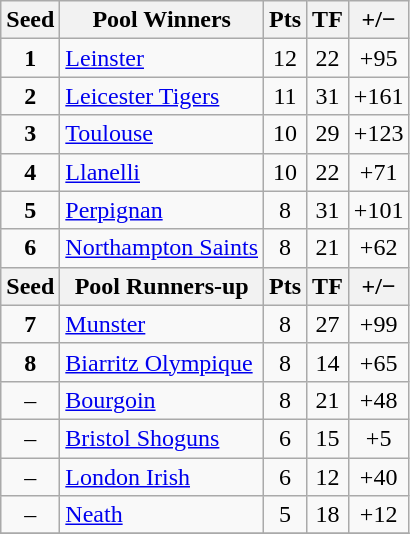<table class="wikitable" style="text-align: center;">
<tr>
<th>Seed</th>
<th>Pool Winners</th>
<th>Pts</th>
<th>TF</th>
<th>+/−</th>
</tr>
<tr>
<td><strong>1</strong></td>
<td align=left> <a href='#'>Leinster</a></td>
<td>12</td>
<td>22</td>
<td>+95</td>
</tr>
<tr>
<td><strong>2</strong></td>
<td align=left> <a href='#'>Leicester Tigers</a></td>
<td>11</td>
<td>31</td>
<td>+161</td>
</tr>
<tr>
<td><strong>3</strong></td>
<td align=left> <a href='#'>Toulouse</a></td>
<td>10</td>
<td>29</td>
<td>+123</td>
</tr>
<tr>
<td><strong>4</strong></td>
<td align=left> <a href='#'>Llanelli</a></td>
<td>10</td>
<td>22</td>
<td>+71</td>
</tr>
<tr>
<td><strong>5</strong></td>
<td align=left> <a href='#'>Perpignan</a></td>
<td>8</td>
<td>31</td>
<td>+101</td>
</tr>
<tr>
<td><strong>6</strong></td>
<td align=left> <a href='#'>Northampton Saints</a></td>
<td>8</td>
<td>21</td>
<td>+62</td>
</tr>
<tr>
<th>Seed</th>
<th>Pool Runners-up</th>
<th>Pts</th>
<th>TF</th>
<th>+/−</th>
</tr>
<tr>
<td><strong>7</strong></td>
<td align=left> <a href='#'>Munster</a></td>
<td>8</td>
<td>27</td>
<td>+99</td>
</tr>
<tr>
<td><strong>8</strong></td>
<td align=left> <a href='#'>Biarritz Olympique</a></td>
<td>8</td>
<td>14</td>
<td>+65</td>
</tr>
<tr>
<td>–</td>
<td align=left> <a href='#'>Bourgoin</a></td>
<td>8</td>
<td>21</td>
<td>+48</td>
</tr>
<tr>
<td>–</td>
<td align=left> <a href='#'>Bristol Shoguns</a></td>
<td>6</td>
<td>15</td>
<td>+5</td>
</tr>
<tr>
<td>–</td>
<td align=left> <a href='#'>London Irish</a></td>
<td>6</td>
<td>12</td>
<td>+40</td>
</tr>
<tr>
<td>–</td>
<td align=left> <a href='#'>Neath</a></td>
<td>5</td>
<td>18</td>
<td>+12</td>
</tr>
<tr>
</tr>
</table>
